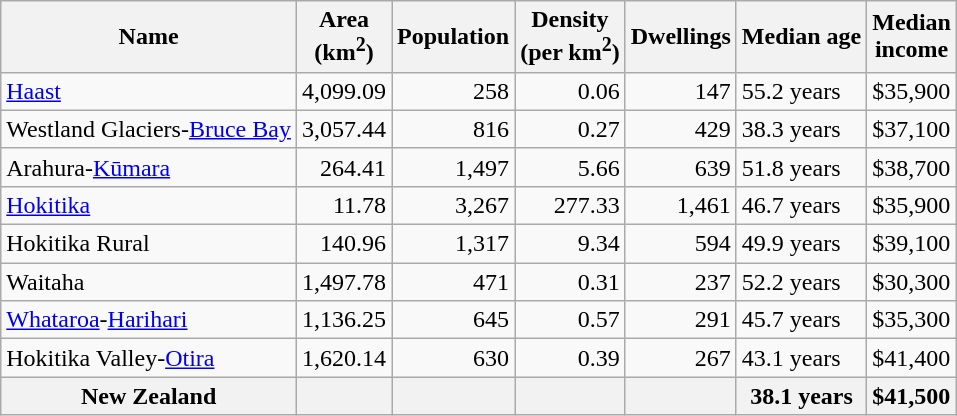<table class="wikitable">
<tr>
<th>Name</th>
<th>Area<br>(km<sup>2</sup>)</th>
<th>Population</th>
<th>Density<br>(per km<sup>2</sup>)</th>
<th>Dwellings</th>
<th>Median age</th>
<th>Median<br>income</th>
</tr>
<tr>
<td><a href='#'>Haast</a></td>
<td style="text-align:right;">4,099.09</td>
<td style="text-align:right;">258</td>
<td style="text-align:right;">0.06</td>
<td style="text-align:right;">147</td>
<td>55.2 years</td>
<td>$35,900</td>
</tr>
<tr>
<td>Westland Glaciers-<a href='#'>Bruce Bay</a></td>
<td style="text-align:right;">3,057.44</td>
<td style="text-align:right;">816</td>
<td style="text-align:right;">0.27</td>
<td style="text-align:right;">429</td>
<td>38.3 years</td>
<td>$37,100</td>
</tr>
<tr>
<td>Arahura-<a href='#'>Kūmara</a></td>
<td style="text-align:right;">264.41</td>
<td style="text-align:right;">1,497</td>
<td style="text-align:right;">5.66</td>
<td style="text-align:right;">639</td>
<td>51.8 years</td>
<td>$38,700</td>
</tr>
<tr>
<td><a href='#'>Hokitika</a></td>
<td style="text-align:right;">11.78</td>
<td style="text-align:right;">3,267</td>
<td style="text-align:right;">277.33</td>
<td style="text-align:right;">1,461</td>
<td>46.7 years</td>
<td>$35,900</td>
</tr>
<tr>
<td>Hokitika Rural</td>
<td style="text-align:right;">140.96</td>
<td style="text-align:right;">1,317</td>
<td style="text-align:right;">9.34</td>
<td style="text-align:right;">594</td>
<td>49.9 years</td>
<td>$39,100</td>
</tr>
<tr>
<td>Waitaha</td>
<td style="text-align:right;">1,497.78</td>
<td style="text-align:right;">471</td>
<td style="text-align:right;">0.31</td>
<td style="text-align:right;">237</td>
<td>52.2 years</td>
<td>$30,300</td>
</tr>
<tr>
<td><a href='#'>Whataroa</a>-<a href='#'>Harihari</a></td>
<td style="text-align:right;">1,136.25</td>
<td style="text-align:right;">645</td>
<td style="text-align:right;">0.57</td>
<td style="text-align:right;">291</td>
<td>45.7 years</td>
<td>$35,300</td>
</tr>
<tr>
<td>Hokitika Valley-<a href='#'>Otira</a></td>
<td style="text-align:right;">1,620.14</td>
<td style="text-align:right;">630</td>
<td style="text-align:right;">0.39</td>
<td style="text-align:right;">267</td>
<td>43.1 years</td>
<td>$41,400</td>
</tr>
<tr>
<th>New Zealand</th>
<th></th>
<th></th>
<th></th>
<th></th>
<th>38.1 years</th>
<th style="text-align:left;">$41,500</th>
</tr>
</table>
